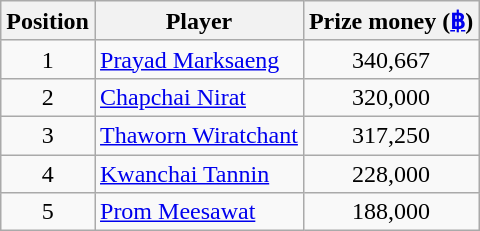<table class=wikitable>
<tr>
<th>Position</th>
<th>Player</th>
<th>Prize money (<a href='#'>฿</a>)</th>
</tr>
<tr>
<td align=center>1</td>
<td> <a href='#'>Prayad Marksaeng</a></td>
<td align=center>340,667</td>
</tr>
<tr>
<td align=center>2</td>
<td> <a href='#'>Chapchai Nirat</a></td>
<td align=center>320,000</td>
</tr>
<tr>
<td align=center>3</td>
<td> <a href='#'>Thaworn Wiratchant</a></td>
<td align=center>317,250</td>
</tr>
<tr>
<td align=center>4</td>
<td> <a href='#'>Kwanchai Tannin</a></td>
<td align=center>228,000</td>
</tr>
<tr>
<td align=center>5</td>
<td> <a href='#'>Prom Meesawat</a></td>
<td align=center>188,000</td>
</tr>
</table>
